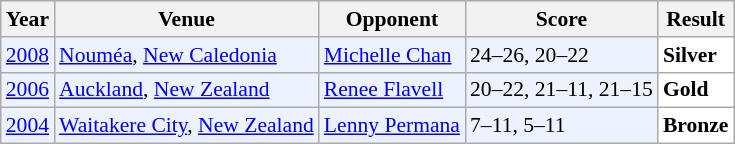<table class="sortable wikitable" style="font-size: 90%;">
<tr>
<th>Year</th>
<th>Venue</th>
<th>Opponent</th>
<th>Score</th>
<th>Result</th>
</tr>
<tr style="background:#ECF2FF">
<td align="center"><a href='#'>2008</a></td>
<td align="left"><a href='#'>Nouméa</a>, <a href='#'>New Caledonia</a></td>
<td align="left"> <a href='#'>Michelle Chan</a></td>
<td align="left">24–26, 20–22</td>
<td style="text-align:left; background:white"> <strong>Silver</strong></td>
</tr>
<tr style="background:#ECF2FF">
<td align="center"><a href='#'>2006</a></td>
<td align="left"><a href='#'>Auckland</a>, <a href='#'>New Zealand</a></td>
<td align="left"> <a href='#'>Renee Flavell</a></td>
<td align="left">20–22, 21–11, 21–15</td>
<td style="text-align:left; background:white"> <strong>Gold</strong></td>
</tr>
<tr style="background:#ECF2FF">
<td align="center"><a href='#'>2004</a></td>
<td align="left"><a href='#'>Waitakere City</a>, <a href='#'>New Zealand</a></td>
<td align="left"> <a href='#'>Lenny Permana</a></td>
<td align="left">7–11, 5–11</td>
<td style="text-align:left; background:white"> <strong>Bronze</strong></td>
</tr>
</table>
